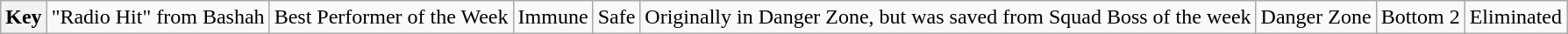<table class="wikitable">
<tr>
<th>Key</th>
<td> "Radio Hit" from Bashah</td>
<td> Best Performer of the Week</td>
<td> Immune</td>
<td> Safe</td>
<td> Originally in Danger Zone, but was saved from Squad Boss of the week</td>
<td> Danger Zone</td>
<td> Bottom 2</td>
<td> Eliminated</td>
</tr>
</table>
